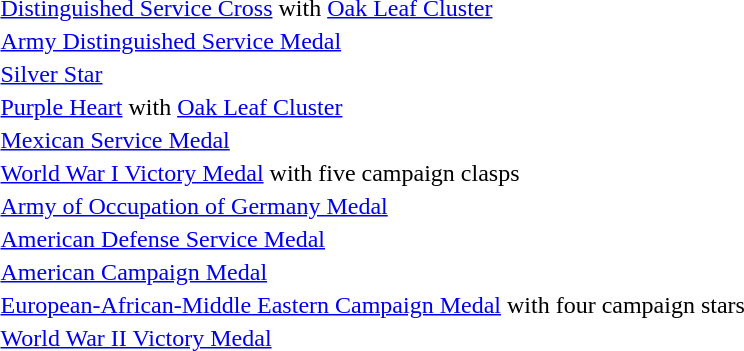<table>
<tr>
<td></td>
<td><a href='#'>Distinguished Service Cross</a> with <a href='#'>Oak Leaf Cluster</a></td>
</tr>
<tr>
<td></td>
<td><a href='#'>Army Distinguished Service Medal</a></td>
</tr>
<tr>
<td></td>
<td><a href='#'>Silver Star</a></td>
</tr>
<tr>
<td></td>
<td><a href='#'>Purple Heart</a> with <a href='#'>Oak Leaf Cluster</a></td>
</tr>
<tr>
<td></td>
<td><a href='#'>Mexican Service Medal</a></td>
</tr>
<tr>
<td></td>
<td><a href='#'>World War I Victory Medal</a> with five campaign clasps</td>
</tr>
<tr>
<td></td>
<td><a href='#'>Army of Occupation of Germany Medal</a></td>
</tr>
<tr>
<td></td>
<td><a href='#'>American Defense Service Medal</a></td>
</tr>
<tr>
<td></td>
<td><a href='#'>American Campaign Medal</a></td>
</tr>
<tr>
<td></td>
<td><a href='#'>European-African-Middle Eastern Campaign Medal</a> with four campaign stars</td>
</tr>
<tr>
<td></td>
<td><a href='#'>World War II Victory Medal</a></td>
</tr>
<tr>
</tr>
</table>
